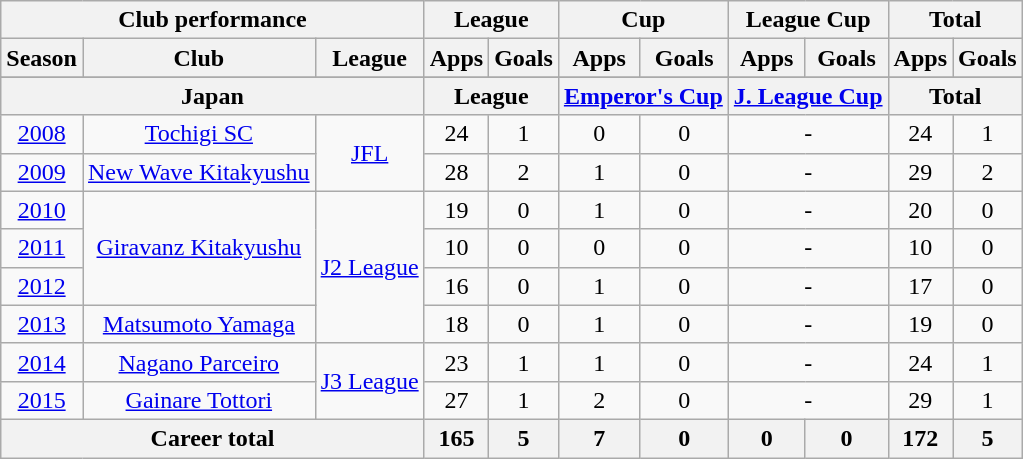<table class="wikitable" style="text-align:center">
<tr>
<th colspan=3>Club performance</th>
<th colspan=2>League</th>
<th colspan=2>Cup</th>
<th colspan=2>League Cup</th>
<th colspan=2>Total</th>
</tr>
<tr>
<th>Season</th>
<th>Club</th>
<th>League</th>
<th>Apps</th>
<th>Goals</th>
<th>Apps</th>
<th>Goals</th>
<th>Apps</th>
<th>Goals</th>
<th>Apps</th>
<th>Goals</th>
</tr>
<tr>
</tr>
<tr>
<th colspan=3>Japan</th>
<th colspan=2>League</th>
<th colspan=2><a href='#'>Emperor's Cup</a></th>
<th colspan=2><a href='#'>J. League Cup</a></th>
<th colspan=2>Total</th>
</tr>
<tr>
<td><a href='#'>2008</a></td>
<td><a href='#'>Tochigi SC</a></td>
<td rowspan="2"><a href='#'>JFL</a></td>
<td>24</td>
<td>1</td>
<td>0</td>
<td>0</td>
<td colspan="2">-</td>
<td>24</td>
<td>1</td>
</tr>
<tr>
<td><a href='#'>2009</a></td>
<td><a href='#'>New Wave Kitakyushu</a></td>
<td>28</td>
<td>2</td>
<td>1</td>
<td>0</td>
<td colspan="2">-</td>
<td>29</td>
<td>2</td>
</tr>
<tr>
<td><a href='#'>2010</a></td>
<td rowspan="3"><a href='#'>Giravanz Kitakyushu</a></td>
<td rowspan="4"><a href='#'>J2 League</a></td>
<td>19</td>
<td>0</td>
<td>1</td>
<td>0</td>
<td colspan="2">-</td>
<td>20</td>
<td>0</td>
</tr>
<tr>
<td><a href='#'>2011</a></td>
<td>10</td>
<td>0</td>
<td>0</td>
<td>0</td>
<td colspan="2">-</td>
<td>10</td>
<td>0</td>
</tr>
<tr>
<td><a href='#'>2012</a></td>
<td>16</td>
<td>0</td>
<td>1</td>
<td>0</td>
<td colspan="2">-</td>
<td>17</td>
<td>0</td>
</tr>
<tr>
<td><a href='#'>2013</a></td>
<td><a href='#'>Matsumoto Yamaga</a></td>
<td>18</td>
<td>0</td>
<td>1</td>
<td>0</td>
<td colspan="2">-</td>
<td>19</td>
<td>0</td>
</tr>
<tr>
<td><a href='#'>2014</a></td>
<td><a href='#'>Nagano Parceiro</a></td>
<td rowspan="2"><a href='#'>J3 League</a></td>
<td>23</td>
<td>1</td>
<td>1</td>
<td>0</td>
<td colspan="2">-</td>
<td>24</td>
<td>1</td>
</tr>
<tr>
<td><a href='#'>2015</a></td>
<td><a href='#'>Gainare Tottori</a></td>
<td>27</td>
<td>1</td>
<td>2</td>
<td>0</td>
<td colspan="2">-</td>
<td>29</td>
<td>1</td>
</tr>
<tr>
<th colspan=3>Career total</th>
<th>165</th>
<th>5</th>
<th>7</th>
<th>0</th>
<th>0</th>
<th>0</th>
<th>172</th>
<th>5</th>
</tr>
</table>
